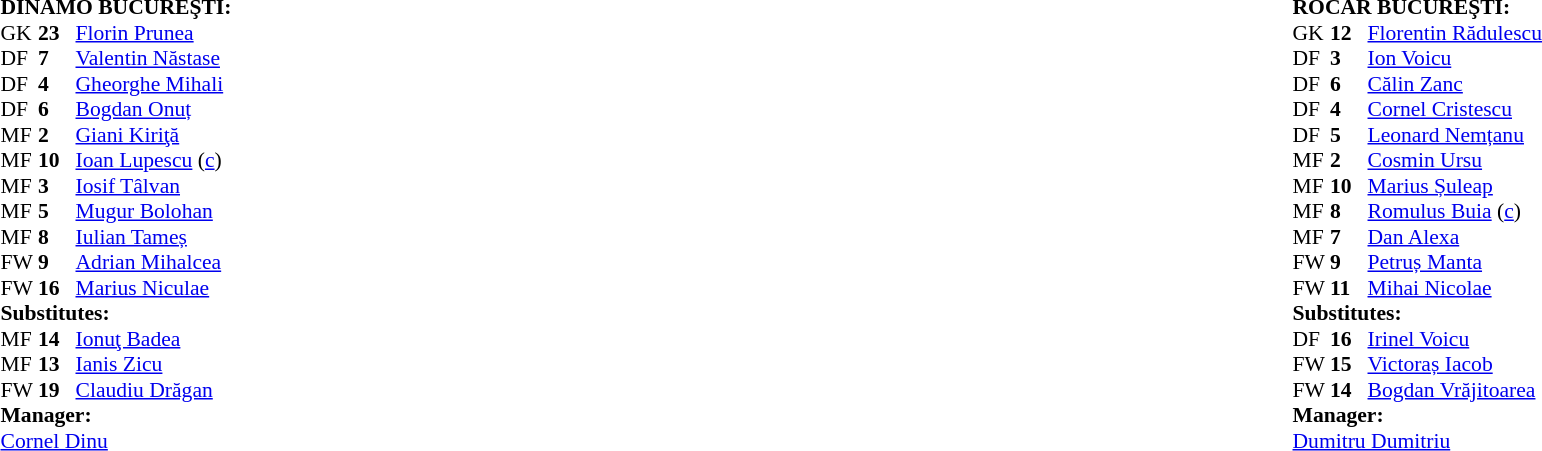<table width="100%">
<tr>
<td valign="top" width="50%"><br><table style="font-size: 90%" cellspacing="0" cellpadding="0">
<tr>
<td colspan="4"><strong>DINAMO BUCUREŞTI:</strong></td>
</tr>
<tr>
<th width=25></th>
<th width=25></th>
</tr>
<tr>
<td>GK</td>
<td><strong>23</strong></td>
<td> <a href='#'>Florin Prunea</a></td>
</tr>
<tr>
<td>DF</td>
<td><strong>7</strong></td>
<td> <a href='#'>Valentin Năstase</a></td>
<td></td>
</tr>
<tr>
<td>DF</td>
<td><strong>4</strong></td>
<td> <a href='#'>Gheorghe Mihali</a></td>
</tr>
<tr>
<td>DF</td>
<td><strong>6</strong></td>
<td> <a href='#'>Bogdan Onuț</a></td>
</tr>
<tr>
<td>MF</td>
<td><strong>2</strong></td>
<td> <a href='#'>Giani Kiriţă</a></td>
</tr>
<tr>
<td>MF</td>
<td><strong>10</strong></td>
<td> <a href='#'>Ioan Lupescu</a> (<a href='#'>c</a>)</td>
</tr>
<tr>
<td>MF</td>
<td><strong>3</strong></td>
<td> <a href='#'>Iosif Tâlvan</a></td>
</tr>
<tr>
<td>MF</td>
<td><strong>5</strong></td>
<td> <a href='#'>Mugur Bolohan</a></td>
<td></td>
</tr>
<tr>
<td>MF</td>
<td><strong>8</strong></td>
<td> <a href='#'>Iulian Tameș</a></td>
<td></td>
<td></td>
</tr>
<tr>
<td>FW</td>
<td><strong>9</strong></td>
<td> <a href='#'>Adrian Mihalcea</a></td>
<td></td>
<td></td>
</tr>
<tr>
<td>FW</td>
<td><strong>16</strong></td>
<td> <a href='#'>Marius Niculae</a></td>
<td></td>
<td></td>
</tr>
<tr>
<td colspan=3><strong>Substitutes:</strong></td>
</tr>
<tr>
<td>MF</td>
<td><strong>14</strong></td>
<td> <a href='#'>Ionuţ Badea</a></td>
<td></td>
<td></td>
</tr>
<tr>
<td>MF</td>
<td><strong>13</strong></td>
<td> <a href='#'>Ianis Zicu</a></td>
<td></td>
<td></td>
</tr>
<tr>
<td>FW</td>
<td><strong>19</strong></td>
<td> <a href='#'>Claudiu Drăgan</a></td>
<td></td>
<td></td>
</tr>
<tr>
<td colspan=3><strong>Manager:</strong></td>
</tr>
<tr>
<td colspan=4> <a href='#'>Cornel Dinu</a></td>
</tr>
</table>
</td>
<td><br><table style="font-size: 90%" cellspacing="0" cellpadding="0" align=center>
<tr>
<td colspan="4"><strong>ROCAR BUCUREŞTI:</strong></td>
</tr>
<tr>
<th width=25></th>
<th width=25></th>
</tr>
<tr>
<td>GK</td>
<td><strong>12</strong></td>
<td> <a href='#'>Florentin Rădulescu</a></td>
</tr>
<tr>
<td>DF</td>
<td><strong>3</strong></td>
<td> <a href='#'>Ion Voicu</a></td>
<td></td>
<td></td>
</tr>
<tr>
<td>DF</td>
<td><strong>6</strong></td>
<td> <a href='#'>Călin Zanc</a></td>
</tr>
<tr>
<td>DF</td>
<td><strong>4</strong></td>
<td> <a href='#'>Cornel Cristescu</a></td>
</tr>
<tr>
<td>DF</td>
<td><strong>5</strong></td>
<td> <a href='#'>Leonard Nemțanu</a></td>
</tr>
<tr>
<td>MF</td>
<td><strong>2</strong></td>
<td> <a href='#'>Cosmin Ursu</a></td>
</tr>
<tr>
<td>MF</td>
<td><strong>10</strong></td>
<td> <a href='#'>Marius Șuleap</a></td>
</tr>
<tr>
<td>MF</td>
<td><strong>8</strong></td>
<td> <a href='#'>Romulus Buia</a> (<a href='#'>c</a>)</td>
<td></td>
</tr>
<tr>
<td>MF</td>
<td><strong>7</strong></td>
<td> <a href='#'>Dan Alexa</a></td>
</tr>
<tr>
<td>FW</td>
<td><strong>9</strong></td>
<td> <a href='#'>Petruș Manta</a></td>
<td></td>
<td></td>
</tr>
<tr>
<td>FW</td>
<td><strong>11</strong></td>
<td> <a href='#'>Mihai Nicolae</a></td>
<td></td>
<td></td>
</tr>
<tr>
<td colspan=3><strong>Substitutes:</strong></td>
</tr>
<tr>
<td>DF</td>
<td><strong>16</strong></td>
<td> <a href='#'>Irinel Voicu</a></td>
<td></td>
<td></td>
</tr>
<tr>
<td>FW</td>
<td><strong>15</strong></td>
<td> <a href='#'>Victoraș Iacob</a></td>
<td></td>
<td></td>
</tr>
<tr>
<td>FW</td>
<td><strong>14</strong></td>
<td> <a href='#'>Bogdan Vrăjitoarea</a></td>
<td></td>
<td></td>
</tr>
<tr>
<td colspan=3><strong>Manager:</strong></td>
</tr>
<tr>
<td colspan=4> <a href='#'>Dumitru Dumitriu</a></td>
</tr>
</table>
</td>
</tr>
<tr>
</tr>
</table>
